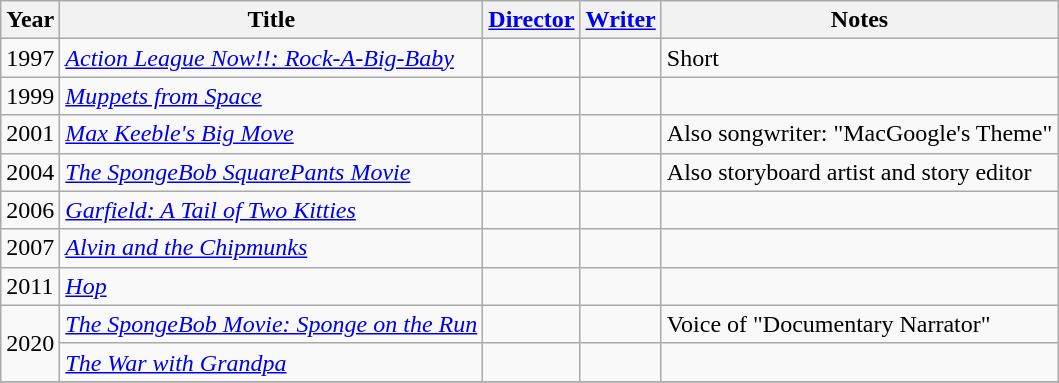<table class="wikitable">
<tr>
<th>Year</th>
<th>Title</th>
<th><a href='#'>Director</a></th>
<th><a href='#'>Writer</a></th>
<th>Notes</th>
</tr>
<tr>
<td>1997</td>
<td><em><a href='#'>Action League Now!!: Rock-A-Big-Baby</a></em></td>
<td></td>
<td></td>
<td>Short</td>
</tr>
<tr>
<td>1999</td>
<td><em><a href='#'>Muppets from Space</a></em></td>
<td></td>
<td></td>
<td></td>
</tr>
<tr>
<td>2001</td>
<td><em><a href='#'>Max Keeble's Big Move</a></em></td>
<td></td>
<td></td>
<td>Also songwriter: "MacGoogle's Theme"</td>
</tr>
<tr>
<td>2004</td>
<td><em><a href='#'>The SpongeBob SquarePants Movie</a></em></td>
<td></td>
<td></td>
<td>Also storyboard artist and story editor</td>
</tr>
<tr>
<td>2006</td>
<td><em><a href='#'>Garfield: A Tail of Two Kitties</a></em></td>
<td></td>
<td></td>
<td></td>
</tr>
<tr>
<td>2007</td>
<td><em><a href='#'>Alvin and the Chipmunks</a></em></td>
<td></td>
<td></td>
<td></td>
</tr>
<tr>
<td>2011</td>
<td><em><a href='#'>Hop</a></em></td>
<td></td>
<td></td>
<td></td>
</tr>
<tr>
<td rowspan=2>2020</td>
<td><em><a href='#'>The SpongeBob Movie: Sponge on the Run</a></em></td>
<td></td>
<td></td>
<td>Voice of "Documentary Narrator"</td>
</tr>
<tr>
<td><em><a href='#'>The War with Grandpa</a></em></td>
<td></td>
<td></td>
<td></td>
</tr>
<tr>
</tr>
<tr>
</tr>
</table>
